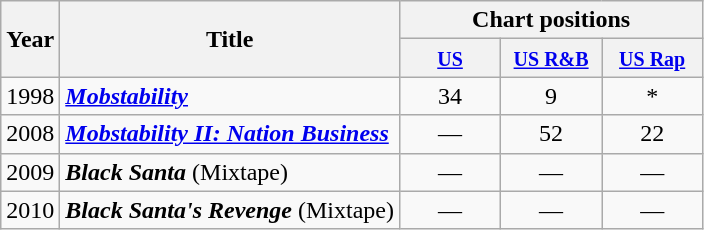<table class="wikitable">
<tr>
<th rowspan="2">Year</th>
<th rowspan="2">Title</th>
<th colspan="3">Chart positions</th>
</tr>
<tr>
<th width="60"><small><a href='#'>US</a></small></th>
<th width="60"><small><a href='#'>US R&B</a></small></th>
<th width="60"><small><a href='#'>US Rap</a></small></th>
</tr>
<tr>
<td>1998</td>
<td><strong><em><a href='#'>Mobstability</a></em></strong></td>
<td style="text-align:center;">34</td>
<td style="text-align:center;">9</td>
<td style="text-align:center;">*</td>
</tr>
<tr>
<td>2008</td>
<td><strong><em><a href='#'>Mobstability II: Nation Business</a></em></strong></td>
<td style="text-align:center;">—</td>
<td style="text-align:center;">52</td>
<td style="text-align:center;">22</td>
</tr>
<tr>
<td>2009</td>
<td><strong><em>Black Santa</em></strong> (Mixtape)</td>
<td style="text-align:center;">—</td>
<td style="text-align:center;">—</td>
<td style="text-align:center;">—</td>
</tr>
<tr>
<td>2010</td>
<td><strong><em>Black Santa's Revenge</em></strong> (Mixtape)</td>
<td style="text-align:center;">—</td>
<td style="text-align:center;">—</td>
<td style="text-align:center;">—</td>
</tr>
</table>
